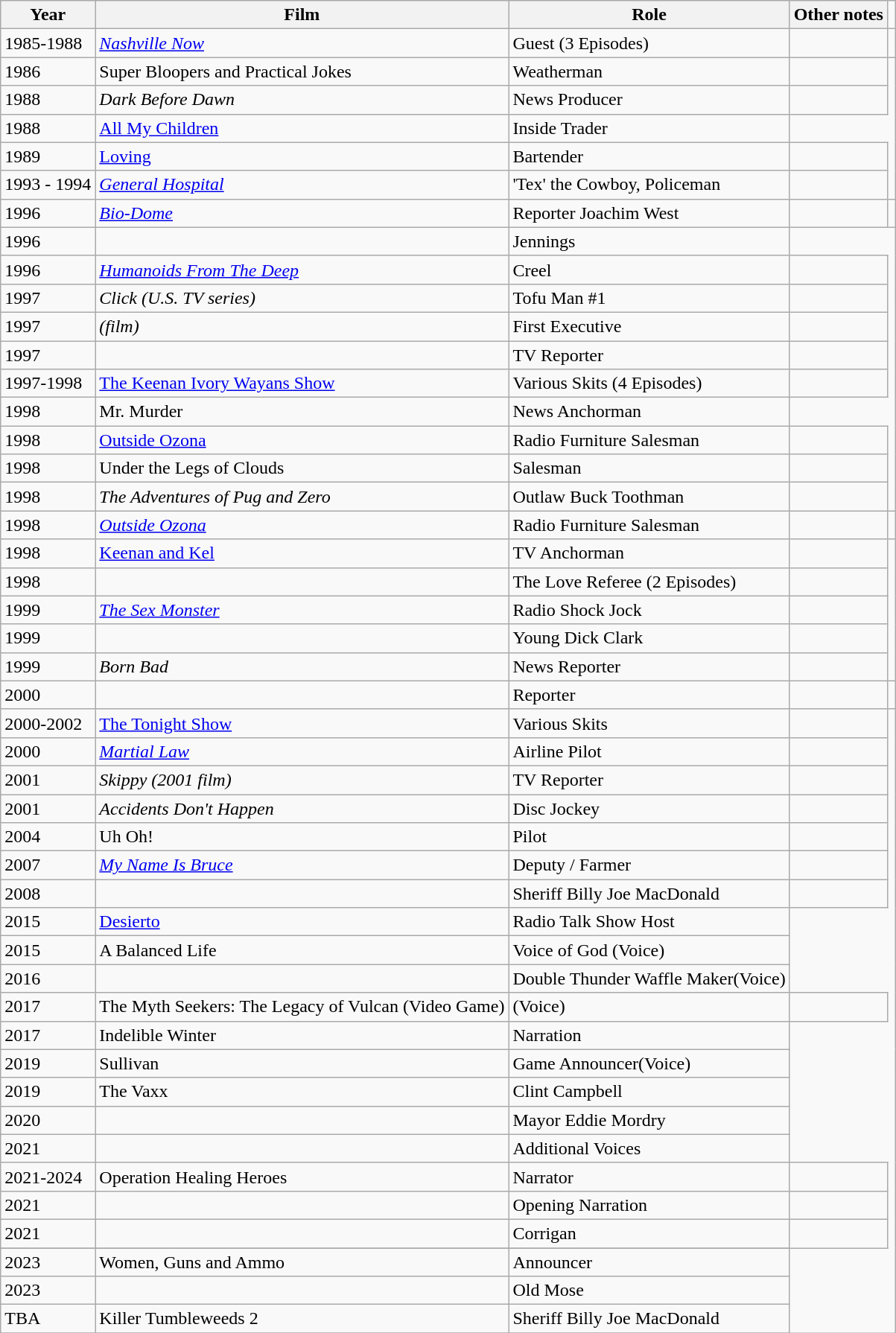<table class="wikitable sortable">
<tr>
<th>Year</th>
<th>Film</th>
<th>Role</th>
<th class="unsortable">Other notes</th>
</tr>
<tr>
<td>1985-1988</td>
<td><em><a href='#'>Nashville Now</a></em></td>
<td>Guest (3 Episodes)</td>
<td></td>
<td></td>
</tr>
<tr>
<td>1986</td>
<td>Super Bloopers and Practical Jokes</td>
<td>Weatherman</td>
<td></td>
</tr>
<tr>
<td>1988</td>
<td><em>Dark Before Dawn</em></td>
<td>News Producer</td>
<td></td>
</tr>
<tr>
<td>1988</td>
<td><a href='#'>All My Children</a></td>
<td>Inside Trader</td>
</tr>
<tr>
<td>1989</td>
<td><a href='#'>Loving</a></td>
<td>Bartender</td>
<td></td>
</tr>
<tr>
<td>1993 - 1994</td>
<td><em><a href='#'>General Hospital</a></em></td>
<td>'Tex' the Cowboy, Policeman</td>
<td></td>
</tr>
<tr>
<td>1996</td>
<td><em><a href='#'>Bio-Dome</a></em></td>
<td>Reporter Joachim West</td>
<td></td>
<td></td>
</tr>
<tr>
<td>1996</td>
<td></td>
<td>Jennings</td>
</tr>
<tr>
<td>1996</td>
<td><em><a href='#'>Humanoids From The Deep</a></em></td>
<td>Creel</td>
<td></td>
</tr>
<tr>
<td>1997</td>
<td><em>Click (U.S. TV series)</em></td>
<td>Tofu Man #1</td>
<td></td>
</tr>
<tr>
<td>1997</td>
<td><em> (film)</em></td>
<td>First Executive</td>
<td></td>
</tr>
<tr>
<td>1997</td>
<td></td>
<td>TV Reporter</td>
<td></td>
</tr>
<tr>
<td>1997-1998</td>
<td><a href='#'>The Keenan Ivory Wayans Show</a></td>
<td>Various Skits (4 Episodes)</td>
<td></td>
</tr>
<tr>
<td>1998</td>
<td>Mr. Murder</td>
<td>News Anchorman</td>
</tr>
<tr>
<td>1998</td>
<td><a href='#'>Outside Ozona</a></td>
<td>Radio Furniture Salesman</td>
<td></td>
</tr>
<tr>
<td>1998</td>
<td>Under the Legs of Clouds</td>
<td>Salesman</td>
<td></td>
</tr>
<tr>
<td>1998</td>
<td><em>The Adventures of Pug and Zero</em></td>
<td>Outlaw Buck Toothman</td>
<td></td>
</tr>
<tr>
<td>1998</td>
<td><em><a href='#'>Outside Ozona</a></em></td>
<td>Radio Furniture Salesman</td>
<td></td>
<td></td>
</tr>
<tr>
<td>1998</td>
<td><a href='#'>Keenan and Kel</a></td>
<td>TV Anchorman</td>
<td></td>
</tr>
<tr>
<td>1998</td>
<td></td>
<td>The Love Referee (2 Episodes)</td>
<td></td>
</tr>
<tr>
<td>1999</td>
<td><em><a href='#'>The Sex Monster</a></em></td>
<td>Radio Shock Jock</td>
<td></td>
</tr>
<tr>
<td>1999</td>
<td></td>
<td>Young Dick Clark</td>
<td></td>
</tr>
<tr>
<td>1999</td>
<td><em>Born Bad</em></td>
<td>News Reporter</td>
<td></td>
</tr>
<tr>
<td>2000</td>
<td></td>
<td>Reporter</td>
<td></td>
<td></td>
</tr>
<tr>
<td>2000-2002</td>
<td><a href='#'>The Tonight Show</a></td>
<td>Various Skits</td>
<td></td>
</tr>
<tr>
<td>2000</td>
<td><em><a href='#'>Martial Law</a></em></td>
<td>Airline Pilot</td>
<td></td>
</tr>
<tr>
<td>2001</td>
<td><em>Skippy (2001 film)</em></td>
<td>TV Reporter</td>
<td></td>
</tr>
<tr>
<td>2001</td>
<td><em>Accidents Don't Happen</em></td>
<td>Disc Jockey</td>
<td></td>
</tr>
<tr>
<td>2004</td>
<td>Uh Oh!</td>
<td>Pilot</td>
<td></td>
</tr>
<tr>
<td>2007</td>
<td><em><a href='#'>My Name Is Bruce</a></em></td>
<td>Deputy / Farmer</td>
<td></td>
</tr>
<tr>
<td>2008</td>
<td><em></em></td>
<td>Sheriff Billy Joe MacDonald</td>
<td></td>
</tr>
<tr>
<td>2015</td>
<td><a href='#'>Desierto</a></td>
<td>Radio Talk Show Host</td>
</tr>
<tr>
<td>2015</td>
<td>A Balanced Life</td>
<td>Voice of God (Voice)</td>
</tr>
<tr>
<td>2016</td>
<td></td>
<td>Double Thunder Waffle Maker(Voice)</td>
</tr>
<tr>
<td>2017</td>
<td>The Myth Seekers: The Legacy of Vulcan (Video Game)</td>
<td>(Voice)</td>
<td></td>
</tr>
<tr>
<td>2017</td>
<td>Indelible Winter</td>
<td>Narration</td>
</tr>
<tr>
<td>2019</td>
<td>Sullivan</td>
<td>Game Announcer(Voice)</td>
</tr>
<tr>
<td>2019</td>
<td>The Vaxx</td>
<td>Clint Campbell</td>
</tr>
<tr>
<td>2020</td>
<td></td>
<td>Mayor Eddie Mordry</td>
</tr>
<tr>
<td>2021</td>
<td></td>
<td>Additional Voices</td>
</tr>
<tr>
<td>2021-2024</td>
<td>Operation Healing Heroes</td>
<td>Narrator</td>
<td></td>
</tr>
<tr>
<td>2021</td>
<td></td>
<td>Opening Narration</td>
<td></td>
</tr>
<tr>
<td>2021</td>
<td></td>
<td>Corrigan</td>
<td></td>
</tr>
<tr>
</tr>
<tr>
<td>2023</td>
<td>Women, Guns and Ammo</td>
<td>Announcer</td>
</tr>
<tr>
<td>2023</td>
<td></td>
<td>Old Mose</td>
</tr>
<tr>
<td>TBA</td>
<td>Killer Tumbleweeds 2</td>
<td>Sheriff Billy Joe MacDonald</td>
</tr>
<tr>
</tr>
</table>
